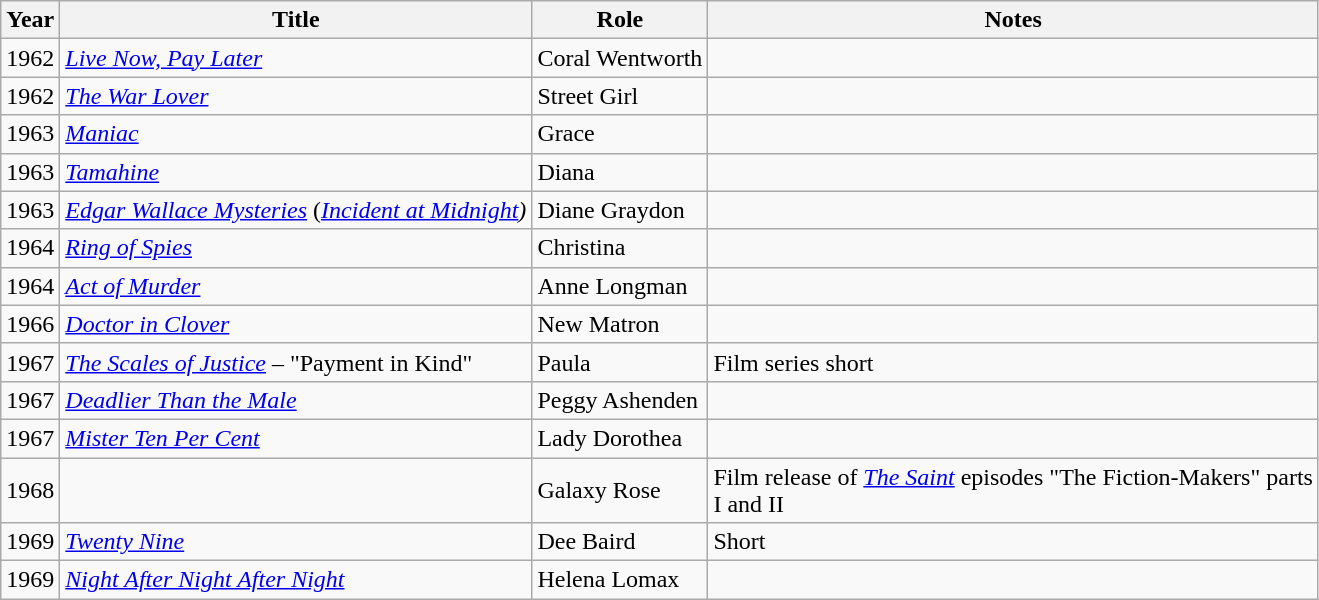<table class="wikitable sortable">
<tr>
<th>Year</th>
<th>Title</th>
<th>Role</th>
<th class="unsortable">Notes</th>
</tr>
<tr>
<td>1962</td>
<td><em><a href='#'>Live Now, Pay Later</a></em></td>
<td>Coral Wentworth</td>
<td></td>
</tr>
<tr>
<td>1962</td>
<td><em><a href='#'>The War Lover</a></em></td>
<td>Street Girl</td>
<td></td>
</tr>
<tr>
<td>1963</td>
<td><em><a href='#'>Maniac</a></em></td>
<td>Grace</td>
<td></td>
</tr>
<tr>
<td>1963</td>
<td><em><a href='#'>Tamahine</a></em></td>
<td>Diana</td>
<td></td>
</tr>
<tr>
<td>1963</td>
<td><em><a href='#'>Edgar Wallace Mysteries</a></em> (<em><a href='#'>Incident at Midnight</a>)</em></td>
<td>Diane Graydon</td>
<td></td>
</tr>
<tr>
<td>1964</td>
<td><em><a href='#'>Ring of Spies</a></em></td>
<td>Christina</td>
<td></td>
</tr>
<tr>
<td>1964</td>
<td><em><a href='#'>Act of Murder</a></em></td>
<td>Anne Longman</td>
<td></td>
</tr>
<tr>
<td>1966</td>
<td><em><a href='#'>Doctor in Clover</a></em></td>
<td>New Matron</td>
<td></td>
</tr>
<tr>
<td>1967</td>
<td><em><a href='#'>The Scales of Justice</a></em> – "Payment in Kind"</td>
<td>Paula</td>
<td>Film series short</td>
</tr>
<tr>
<td>1967</td>
<td><em><a href='#'>Deadlier Than the Male</a></em></td>
<td>Peggy Ashenden</td>
<td></td>
</tr>
<tr>
<td>1967</td>
<td><em><a href='#'>Mister Ten Per Cent</a></em></td>
<td>Lady Dorothea</td>
<td></td>
</tr>
<tr>
<td>1968</td>
<td><em></em></td>
<td>Galaxy Rose</td>
<td>Film release of <a href='#'><em>The Saint</em></a> episodes "The Fiction-Makers" parts<br>I and II</td>
</tr>
<tr>
<td>1969</td>
<td><em><a href='#'>Twenty Nine</a></em></td>
<td>Dee Baird</td>
<td>Short</td>
</tr>
<tr>
<td>1969</td>
<td><em><a href='#'>Night After Night After Night</a></em></td>
<td>Helena Lomax</td>
<td></td>
</tr>
</table>
